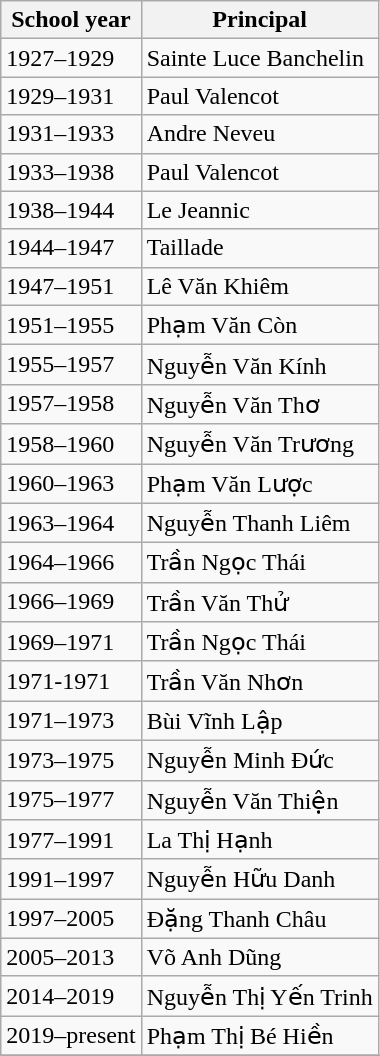<table class="wikitable">
<tr>
<th>School year</th>
<th>Principal</th>
</tr>
<tr>
<td>1927–1929</td>
<td>Sainte Luce Banchelin </td>
</tr>
<tr>
<td>1929–1931</td>
<td>Paul Valencot </td>
</tr>
<tr>
<td>1931–1933</td>
<td>Andre Neveu </td>
</tr>
<tr>
<td>1933–1938</td>
<td>Paul Valencot</td>
</tr>
<tr>
<td>1938–1944</td>
<td>Le Jeannic</td>
</tr>
<tr>
<td>1944–1947</td>
<td>Taillade</td>
</tr>
<tr>
<td>1947–1951</td>
<td>Lê Văn Khiêm</td>
</tr>
<tr>
<td>1951–1955</td>
<td>Phạm Văn Còn</td>
</tr>
<tr>
<td>1955–1957</td>
<td>Nguyễn Văn Kính</td>
</tr>
<tr>
<td>1957–1958</td>
<td>Nguyễn Văn Thơ</td>
</tr>
<tr>
<td>1958–1960</td>
<td>Nguyễn Văn Trương</td>
</tr>
<tr>
<td>1960–1963</td>
<td>Phạm Văn Lược</td>
</tr>
<tr>
<td>1963–1964</td>
<td>Nguyễn Thanh Liêm</td>
</tr>
<tr>
<td>1964–1966</td>
<td>Trần Ngọc Thái</td>
</tr>
<tr>
<td>1966–1969</td>
<td>Trần Văn Thử</td>
</tr>
<tr>
<td>1969–1971</td>
<td>Trần Ngọc Thái </td>
</tr>
<tr>
<td>1971-1971</td>
<td>Trần Văn Nhơn </td>
</tr>
<tr>
<td>1971–1973</td>
<td>Bùi Vĩnh Lập </td>
</tr>
<tr>
<td>1973–1975</td>
<td>Nguyễn Minh Đức </td>
</tr>
<tr>
<td>1975–1977</td>
<td>Nguyễn Văn Thiện</td>
</tr>
<tr>
<td>1977–1991</td>
<td>La Thị Hạnh</td>
</tr>
<tr>
<td>1991–1997</td>
<td>Nguyễn Hữu Danh</td>
</tr>
<tr>
<td>1997–2005</td>
<td>Đặng Thanh Châu</td>
</tr>
<tr>
<td>2005–2013</td>
<td>Võ Anh Dũng</td>
</tr>
<tr>
<td>2014–2019</td>
<td>Nguyễn Thị Yến Trinh </td>
</tr>
<tr>
<td>2019–present</td>
<td>Phạm Thị Bé Hiền </td>
</tr>
<tr>
</tr>
</table>
